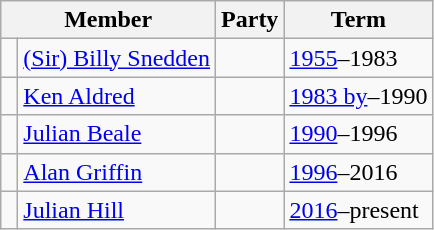<table class="wikitable">
<tr>
<th colspan="2">Member</th>
<th>Party</th>
<th>Term</th>
</tr>
<tr>
<td> </td>
<td><a href='#'>(Sir) Billy Snedden</a></td>
<td></td>
<td><a href='#'>1955</a>–1983</td>
</tr>
<tr>
<td> </td>
<td><a href='#'>Ken Aldred</a></td>
<td></td>
<td><a href='#'>1983 by</a>–1990</td>
</tr>
<tr>
<td> </td>
<td><a href='#'>Julian Beale</a></td>
<td></td>
<td><a href='#'>1990</a>–1996</td>
</tr>
<tr>
<td> </td>
<td><a href='#'>Alan Griffin</a></td>
<td></td>
<td><a href='#'>1996</a>–2016</td>
</tr>
<tr>
<td> </td>
<td><a href='#'>Julian Hill</a></td>
<td></td>
<td><a href='#'>2016</a>–present</td>
</tr>
</table>
